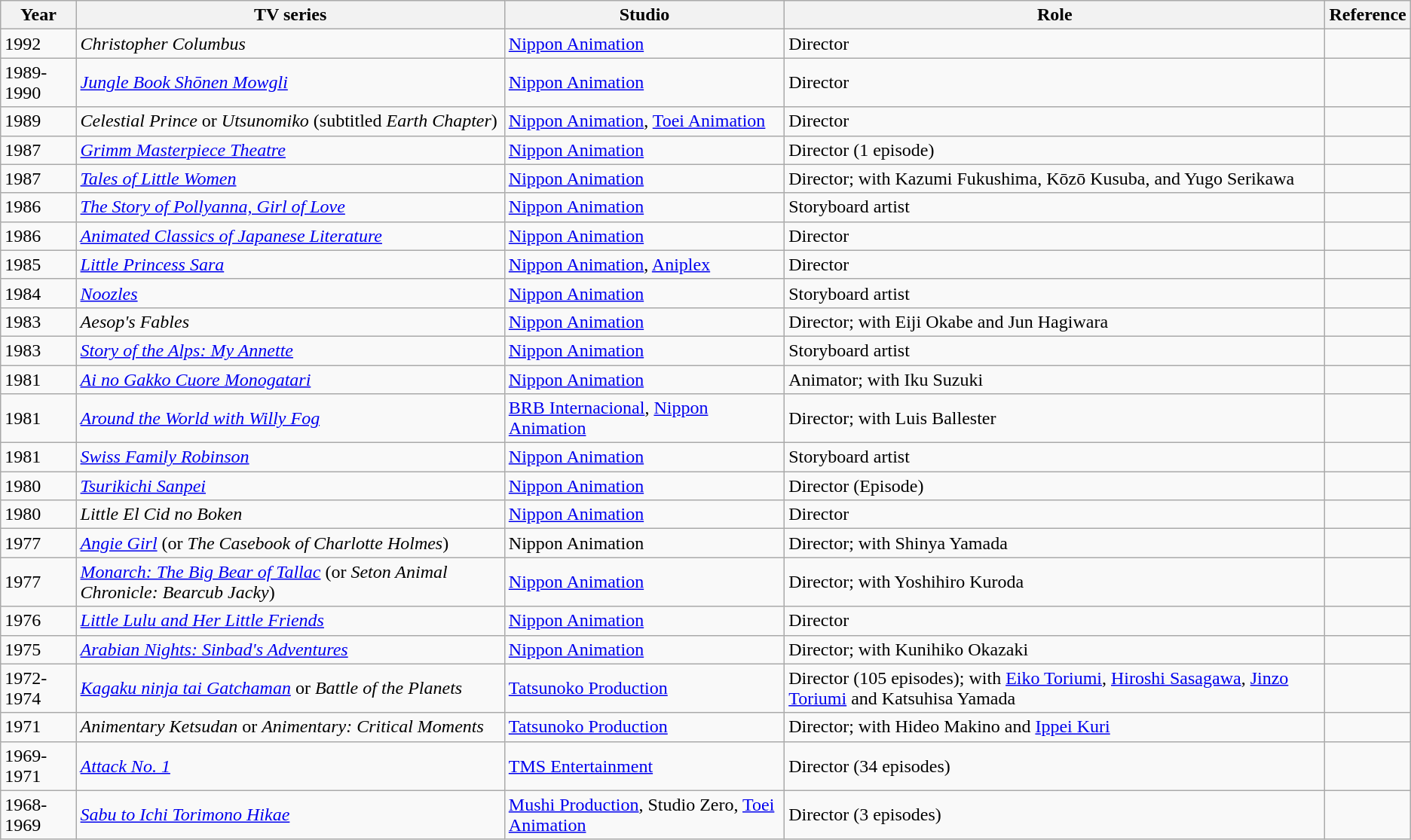<table class="wikitable">
<tr>
<th>Year</th>
<th>TV series</th>
<th>Studio</th>
<th>Role</th>
<th>Reference</th>
</tr>
<tr>
<td>1992</td>
<td><em>Christopher Columbus</em></td>
<td><a href='#'>Nippon Animation</a></td>
<td>Director</td>
<td></td>
</tr>
<tr>
<td>1989-1990</td>
<td><em><a href='#'>Jungle Book Shōnen Mowgli</a></em></td>
<td><a href='#'>Nippon Animation</a></td>
<td>Director</td>
<td></td>
</tr>
<tr>
<td>1989</td>
<td><em>Celestial Prince</em> or <em>Utsunomiko</em> (subtitled <em>Earth Chapter</em>)</td>
<td><a href='#'>Nippon Animation</a>, <a href='#'>Toei Animation</a></td>
<td>Director</td>
<td></td>
</tr>
<tr>
<td>1987</td>
<td><em><a href='#'>Grimm Masterpiece Theatre</a></em></td>
<td><a href='#'>Nippon Animation</a></td>
<td>Director (1 episode)</td>
<td></td>
</tr>
<tr>
<td>1987</td>
<td><em><a href='#'>Tales of Little Women</a></em></td>
<td><a href='#'>Nippon Animation</a></td>
<td>Director; with Kazumi Fukushima, Kōzō Kusuba, and Yugo Serikawa</td>
<td></td>
</tr>
<tr>
<td>1986</td>
<td><em><a href='#'>The Story of Pollyanna, Girl of Love</a></em></td>
<td><a href='#'>Nippon Animation</a></td>
<td>Storyboard artist</td>
<td></td>
</tr>
<tr>
<td>1986</td>
<td><em><a href='#'>Animated Classics of Japanese Literature</a></em></td>
<td><a href='#'>Nippon Animation</a></td>
<td>Director</td>
<td></td>
</tr>
<tr>
<td>1985</td>
<td><em><a href='#'>Little Princess Sara</a></em></td>
<td><a href='#'>Nippon Animation</a>, <a href='#'>Aniplex</a></td>
<td>Director</td>
<td></td>
</tr>
<tr>
<td>1984</td>
<td><em><a href='#'>Noozles</a></em></td>
<td><a href='#'>Nippon Animation</a></td>
<td>Storyboard artist</td>
<td></td>
</tr>
<tr>
<td>1983</td>
<td><em>Aesop's Fables</em></td>
<td><a href='#'>Nippon Animation</a></td>
<td>Director; with Eiji Okabe and Jun Hagiwara</td>
<td></td>
</tr>
<tr>
<td>1983</td>
<td><em><a href='#'>Story of the Alps: My Annette</a></em></td>
<td><a href='#'>Nippon Animation</a></td>
<td>Storyboard artist</td>
<td></td>
</tr>
<tr>
<td>1981</td>
<td><em><a href='#'>Ai no Gakko Cuore Monogatari</a></em></td>
<td><a href='#'>Nippon Animation</a></td>
<td>Animator; with Iku Suzuki</td>
<td></td>
</tr>
<tr>
<td>1981</td>
<td><em><a href='#'>Around the World with Willy Fog</a></em></td>
<td><a href='#'>BRB Internacional</a>, <a href='#'>Nippon Animation</a></td>
<td>Director; with Luis Ballester</td>
<td></td>
</tr>
<tr>
<td>1981</td>
<td><em><a href='#'>Swiss Family Robinson</a></em></td>
<td><a href='#'>Nippon Animation</a></td>
<td>Storyboard artist</td>
<td></td>
</tr>
<tr>
<td>1980</td>
<td><em><a href='#'>Tsurikichi Sanpei</a></em></td>
<td><a href='#'>Nippon Animation</a></td>
<td>Director (Episode)</td>
<td></td>
</tr>
<tr>
<td>1980</td>
<td><em>Little El Cid no Boken</em></td>
<td><a href='#'>Nippon Animation</a></td>
<td>Director</td>
<td></td>
</tr>
<tr>
<td>1977</td>
<td><em><a href='#'>Angie Girl</a></em> (or <em>The Casebook of Charlotte Holmes</em>)</td>
<td>Nippon Animation</td>
<td>Director; with Shinya Yamada</td>
<td></td>
</tr>
<tr>
<td>1977</td>
<td><em><a href='#'>Monarch: The Big Bear of Tallac</a></em> (or <em>Seton Animal Chronicle: Bearcub Jacky</em>)</td>
<td><a href='#'>Nippon Animation</a></td>
<td>Director; with Yoshihiro Kuroda</td>
<td></td>
</tr>
<tr>
<td>1976</td>
<td><em><a href='#'>Little Lulu and Her Little Friends</a></em></td>
<td><a href='#'>Nippon Animation</a></td>
<td>Director</td>
<td></td>
</tr>
<tr>
<td>1975</td>
<td><em><a href='#'>Arabian Nights: Sinbad's Adventures</a></em></td>
<td><a href='#'>Nippon Animation</a></td>
<td>Director; with Kunihiko Okazaki</td>
<td></td>
</tr>
<tr>
<td>1972-1974</td>
<td><em><a href='#'>Kagaku ninja tai Gatchaman</a></em> or <em>Battle of the Planets</em></td>
<td><a href='#'>Tatsunoko Production</a></td>
<td>Director (105 episodes); with <a href='#'>Eiko Toriumi</a>, <a href='#'>Hiroshi Sasagawa</a>, <a href='#'>Jinzo Toriumi</a> and Katsuhisa Yamada</td>
<td></td>
</tr>
<tr>
<td>1971</td>
<td><em>Animentary Ketsudan</em> or <em>Animentary: Critical Moments</em></td>
<td><a href='#'>Tatsunoko Production</a></td>
<td>Director; with Hideo Makino and <a href='#'>Ippei Kuri</a></td>
<td></td>
</tr>
<tr>
<td>1969-1971</td>
<td><em><a href='#'>Attack No. 1</a></em></td>
<td><a href='#'>TMS Entertainment</a></td>
<td>Director (34 episodes)</td>
<td></td>
</tr>
<tr>
<td>1968-1969</td>
<td><em><a href='#'>Sabu to Ichi Torimono Hikae</a></em></td>
<td><a href='#'>Mushi Production</a>, Studio Zero, <a href='#'>Toei Animation</a></td>
<td>Director (3 episodes)</td>
<td></td>
</tr>
</table>
